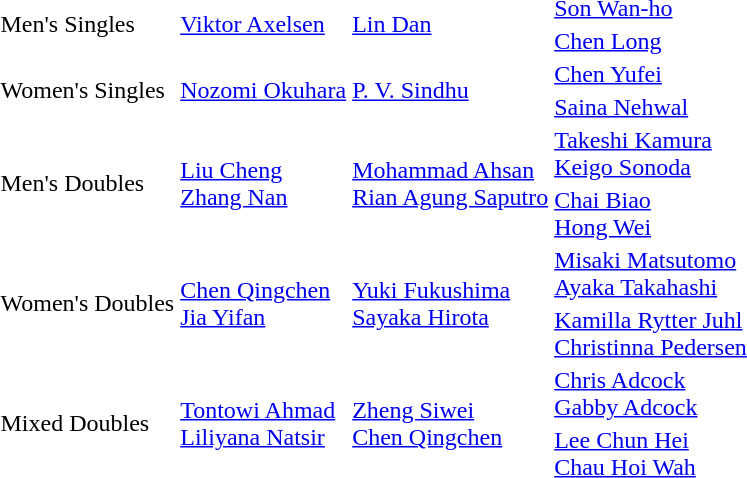<table>
<tr>
<td rowspan=2>Men's Singles<br></td>
<td rowspan=2> <a href='#'>Viktor Axelsen</a></td>
<td rowspan=2> <a href='#'>Lin Dan</a></td>
<td> <a href='#'>Son Wan-ho</a></td>
</tr>
<tr>
<td> <a href='#'>Chen Long</a></td>
</tr>
<tr>
<td rowspan=2>Women's Singles<br></td>
<td rowspan=2> <a href='#'>Nozomi Okuhara</a></td>
<td rowspan=2> <a href='#'>P. V. Sindhu</a></td>
<td> <a href='#'>Chen Yufei</a></td>
</tr>
<tr>
<td> <a href='#'>Saina Nehwal</a></td>
</tr>
<tr>
<td rowspan=2>Men's Doubles<br></td>
<td rowspan=2> <a href='#'>Liu Cheng</a><br> <a href='#'>Zhang Nan</a></td>
<td rowspan=2> <a href='#'>Mohammad Ahsan</a><br> <a href='#'>Rian Agung Saputro</a></td>
<td> <a href='#'>Takeshi Kamura</a><br> <a href='#'>Keigo Sonoda</a></td>
</tr>
<tr>
<td> <a href='#'>Chai Biao</a><br> <a href='#'>Hong Wei</a></td>
</tr>
<tr>
<td rowspan=2>Women's Doubles<br></td>
<td rowspan=2> <a href='#'>Chen Qingchen</a><br> <a href='#'>Jia Yifan</a></td>
<td rowspan=2> <a href='#'>Yuki Fukushima</a><br> <a href='#'>Sayaka Hirota</a></td>
<td> <a href='#'>Misaki Matsutomo</a><br> <a href='#'>Ayaka Takahashi</a></td>
</tr>
<tr>
<td> <a href='#'>Kamilla Rytter Juhl</a><br> <a href='#'>Christinna Pedersen</a></td>
</tr>
<tr>
<td rowspan=2>Mixed Doubles<br></td>
<td rowspan=2> <a href='#'>Tontowi Ahmad</a><br> <a href='#'>Liliyana Natsir</a></td>
<td rowspan=2> <a href='#'>Zheng Siwei</a><br> <a href='#'>Chen Qingchen</a></td>
<td> <a href='#'>Chris Adcock</a><br> <a href='#'>Gabby Adcock</a></td>
</tr>
<tr>
<td> <a href='#'>Lee Chun Hei</a><br> <a href='#'>Chau Hoi Wah</a></td>
</tr>
</table>
